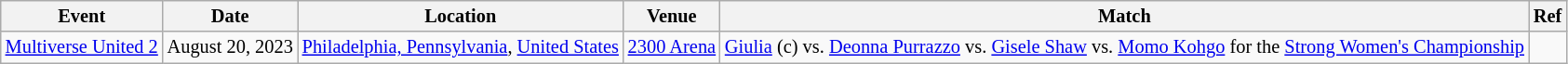<table class="wikitable" style="font-size:85%;">
<tr>
<th>Event</th>
<th>Date</th>
<th>Location</th>
<th>Venue</th>
<th>Match</th>
<th>Ref</th>
</tr>
<tr>
<td><a href='#'>Multiverse United 2</a></td>
<td>August 20, 2023</td>
<td><a href='#'>Philadelphia, Pennsylvania</a>, <a href='#'>United States</a></td>
<td><a href='#'>2300 Arena</a></td>
<td><a href='#'>Giulia</a> (c) vs. <a href='#'>Deonna Purrazzo</a> vs. <a href='#'>Gisele Shaw</a> vs. <a href='#'>Momo Kohgo</a> for the <a href='#'>Strong Women's Championship</a></td>
<td></td>
</tr>
</table>
